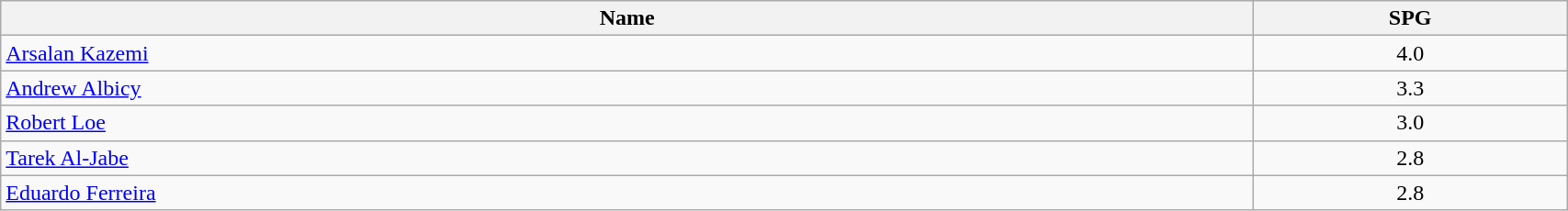<table class=wikitable width="90%">
<tr>
<th width="80%">Name</th>
<th width="20%">SPG</th>
</tr>
<tr>
<td> <a href='#'>Arsalan Kazemi</a></td>
<td align=center>4.0</td>
</tr>
<tr>
<td> <a href='#'>Andrew Albicy</a></td>
<td align=center>3.3</td>
</tr>
<tr>
<td> <a href='#'>Robert Loe</a></td>
<td align=center>3.0</td>
</tr>
<tr>
<td> <a href='#'>Tarek Al-Jabe</a></td>
<td align=center>2.8</td>
</tr>
<tr>
<td> <a href='#'>Eduardo Ferreira</a></td>
<td align=center>2.8</td>
</tr>
</table>
